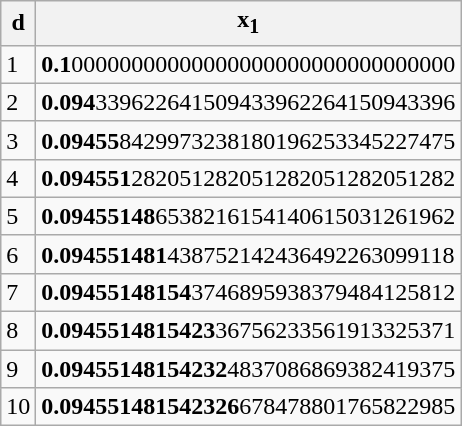<table class="wikitable">
<tr>
<th>d</th>
<th>x<sub>1</sub></th>
</tr>
<tr>
<td>1</td>
<td><strong>0.1</strong>00000000000000000000000000000000</td>
</tr>
<tr>
<td>2</td>
<td><strong>0.094</strong>339622641509433962264150943396</td>
</tr>
<tr>
<td>3</td>
<td><strong>0.09455</strong>8429973238180196253345227475</td>
</tr>
<tr>
<td>4</td>
<td><strong>0.094551</strong>282051282051282051282051282</td>
</tr>
<tr>
<td>5</td>
<td><strong>0.09455148</strong>6538216154140615031261962</td>
</tr>
<tr>
<td>6</td>
<td><strong>0.094551481</strong>438752142436492263099118</td>
</tr>
<tr>
<td>7</td>
<td><strong>0.09455148154</strong>3746895938379484125812</td>
</tr>
<tr>
<td>8</td>
<td><strong>0.0945514815423</strong>36756233561913325371</td>
</tr>
<tr>
<td>9</td>
<td><strong>0.09455148154232</strong>4837086869382419375</td>
</tr>
<tr>
<td>10</td>
<td><strong>0.094551481542326</strong>678478801765822985</td>
</tr>
</table>
